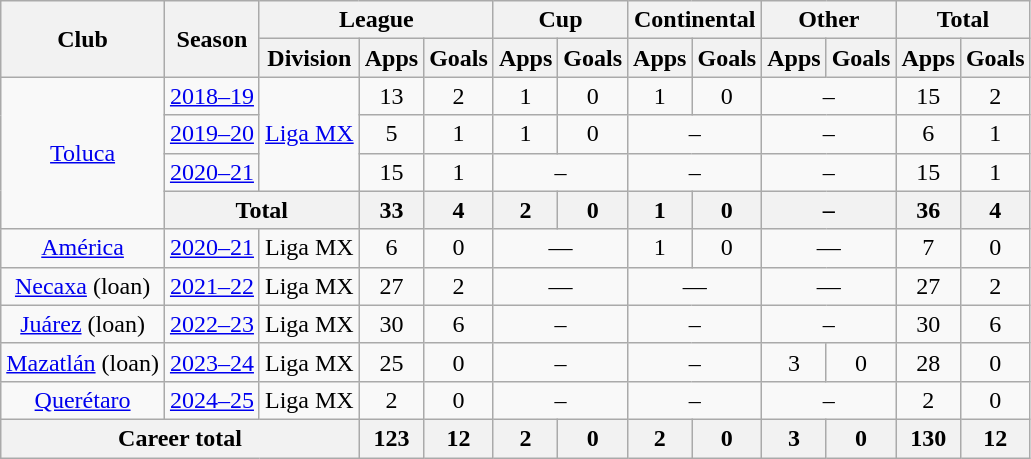<table class="wikitable" style="text-align: center">
<tr>
<th rowspan="2">Club</th>
<th rowspan="2">Season</th>
<th colspan="3">League</th>
<th colspan="2">Cup</th>
<th colspan="2">Continental</th>
<th colspan="2">Other</th>
<th colspan="2">Total</th>
</tr>
<tr>
<th>Division</th>
<th>Apps</th>
<th>Goals</th>
<th>Apps</th>
<th>Goals</th>
<th>Apps</th>
<th>Goals</th>
<th>Apps</th>
<th>Goals</th>
<th>Apps</th>
<th>Goals</th>
</tr>
<tr>
<td rowspan="4"><a href='#'>Toluca</a></td>
<td><a href='#'>2018–19</a></td>
<td rowspan="3"><a href='#'>Liga MX</a></td>
<td>13</td>
<td>2</td>
<td>1</td>
<td>0</td>
<td>1</td>
<td>0</td>
<td colspan=2>–</td>
<td>15</td>
<td>2</td>
</tr>
<tr>
<td><a href='#'>2019–20</a></td>
<td>5</td>
<td>1</td>
<td>1</td>
<td>0</td>
<td colspan=2>–</td>
<td colspan=2>–</td>
<td>6</td>
<td>1</td>
</tr>
<tr>
<td><a href='#'>2020–21</a></td>
<td>15</td>
<td>1</td>
<td colspan=2>–</td>
<td colspan=2>–</td>
<td colspan=2>–</td>
<td>15</td>
<td>1</td>
</tr>
<tr>
<th colspan="2">Total</th>
<th>33</th>
<th>4</th>
<th>2</th>
<th>0</th>
<th>1</th>
<th>0</th>
<th colspan=2>–</th>
<th>36</th>
<th>4</th>
</tr>
<tr>
<td><a href='#'>América</a></td>
<td><a href='#'>2020–21</a></td>
<td>Liga MX</td>
<td>6</td>
<td>0</td>
<td colspan=2>—</td>
<td>1</td>
<td>0</td>
<td colspan=2>—</td>
<td>7</td>
<td>0</td>
</tr>
<tr>
<td><a href='#'>Necaxa</a> (loan)</td>
<td><a href='#'>2021–22</a></td>
<td>Liga MX</td>
<td>27</td>
<td>2</td>
<td colspan=2>—</td>
<td colspan=2>—</td>
<td colspan=2>—</td>
<td>27</td>
<td>2</td>
</tr>
<tr>
<td><a href='#'>Juárez</a> (loan)</td>
<td><a href='#'>2022–23</a></td>
<td>Liga MX</td>
<td>30</td>
<td>6</td>
<td colspan=2>–</td>
<td colspan=2>–</td>
<td colspan=2>–</td>
<td>30</td>
<td>6</td>
</tr>
<tr>
<td><a href='#'>Mazatlán</a> (loan)</td>
<td><a href='#'>2023–24</a></td>
<td>Liga MX</td>
<td>25</td>
<td>0</td>
<td colspan=2>–</td>
<td colspan=2>–</td>
<td>3</td>
<td>0</td>
<td>28</td>
<td>0</td>
</tr>
<tr>
<td><a href='#'>Querétaro</a></td>
<td><a href='#'>2024–25</a></td>
<td>Liga MX</td>
<td>2</td>
<td>0</td>
<td colspan=2>–</td>
<td colspan=2>–</td>
<td colspan=2>–</td>
<td>2</td>
<td>0</td>
</tr>
<tr>
<th colspan="3">Career total</th>
<th>123</th>
<th>12</th>
<th>2</th>
<th>0</th>
<th>2</th>
<th>0</th>
<th>3</th>
<th>0</th>
<th>130</th>
<th>12</th>
</tr>
</table>
